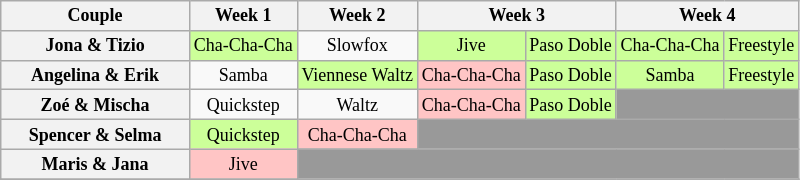<table class="wikitable center" style="text-align:center; font-size:75%; line-height:14px;">
<tr>
<th style="width: 10em">Couple</th>
<th>Week 1</th>
<th>Week 2</th>
<th colspan="2">Week 3</th>
<th colspan="2">Week 4</th>
</tr>
<tr>
<th scope="row">Jona & Tizio</th>
<td bgcolor="#ccff99">Cha-Cha-Cha</td>
<td>Slowfox</td>
<td bgcolor="#ccff99">Jive</td>
<td bgcolor="#ccff99">Paso Doble</td>
<td bgcolor="#ccff99">Cha-Cha-Cha</td>
<td bgcolor="#ccff99">Freestyle</td>
</tr>
<tr>
<th scope="row">Angelina & Erik</th>
<td>Samba</td>
<td bgcolor="#ccff99">Viennese Waltz</td>
<td bgcolor="#ffc5c5">Cha-Cha-Cha</td>
<td bgcolor="#ccff99">Paso Doble</td>
<td bgcolor="#ccff99">Samba</td>
<td bgcolor="#ccff99">Freestyle</td>
</tr>
<tr>
<th scope="row">Zoé & Mischa</th>
<td>Quickstep</td>
<td>Waltz</td>
<td bgcolor="#ffc5c5">Cha-Cha-Cha</td>
<td bgcolor="#ccff99">Paso Doble</td>
<td bgcolor="#999" colspan="2"></td>
</tr>
<tr>
<th scope="row">Spencer & Selma</th>
<td bgcolor="#ccff99">Quickstep</td>
<td bgcolor="#ffc5c5">Cha-Cha-Cha</td>
<td bgcolor="#999" colspan="4"></td>
</tr>
<tr>
<th scope="row">Maris & Jana</th>
<td bgcolor="#ffc5c5">Jive</td>
<td bgcolor="#999" colspan="5"></td>
</tr>
<tr>
</tr>
</table>
